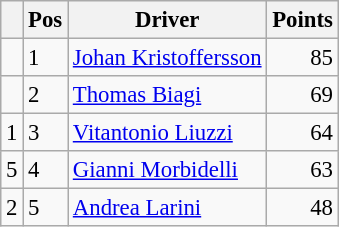<table class="wikitable" style="font-size: 95%;">
<tr>
<th></th>
<th>Pos</th>
<th>Driver</th>
<th>Points</th>
</tr>
<tr>
<td align="left"></td>
<td>1</td>
<td> <a href='#'>Johan Kristoffersson</a></td>
<td align="right">85</td>
</tr>
<tr>
<td align="left"></td>
<td>2</td>
<td> <a href='#'>Thomas Biagi</a></td>
<td align="right">69</td>
</tr>
<tr>
<td align="left"> 1</td>
<td>3</td>
<td> <a href='#'>Vitantonio Liuzzi</a></td>
<td align="right">64</td>
</tr>
<tr>
<td align="left"> 5</td>
<td>4</td>
<td> <a href='#'>Gianni Morbidelli</a></td>
<td align="right">63</td>
</tr>
<tr>
<td align="left"> 2</td>
<td>5</td>
<td> <a href='#'>Andrea Larini</a></td>
<td align="right">48</td>
</tr>
</table>
